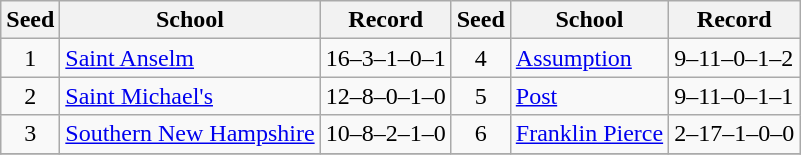<table class="wikitable">
<tr>
<th>Seed</th>
<th>School</th>
<th>Record</th>
<th>Seed</th>
<th>School</th>
<th>Record</th>
</tr>
<tr>
<td align=center>1</td>
<td><a href='#'>Saint Anselm</a></td>
<td>16–3–1–0–1</td>
<td align=center>4</td>
<td><a href='#'>Assumption</a></td>
<td>9–11–0–1–2</td>
</tr>
<tr>
<td align=center>2</td>
<td><a href='#'>Saint Michael's</a></td>
<td>12–8–0–1–0</td>
<td align=center>5</td>
<td><a href='#'>Post</a></td>
<td>9–11–0–1–1</td>
</tr>
<tr>
<td align=center>3</td>
<td><a href='#'>Southern New Hampshire</a></td>
<td>10–8–2–1–0</td>
<td align=center>6</td>
<td><a href='#'>Franklin Pierce</a></td>
<td>2–17–1–0–0</td>
</tr>
<tr>
</tr>
</table>
